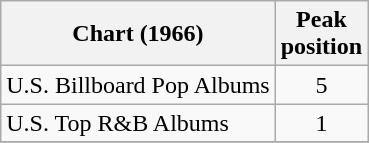<table class="wikitable">
<tr>
<th align="left">Chart (1966)</th>
<th align="center">Peak<br>position</th>
</tr>
<tr>
<td align="left">U.S. Billboard Pop Albums</td>
<td align="center">5</td>
</tr>
<tr>
<td align="left">U.S. Top R&B Albums</td>
<td align="center">1</td>
</tr>
<tr>
</tr>
</table>
